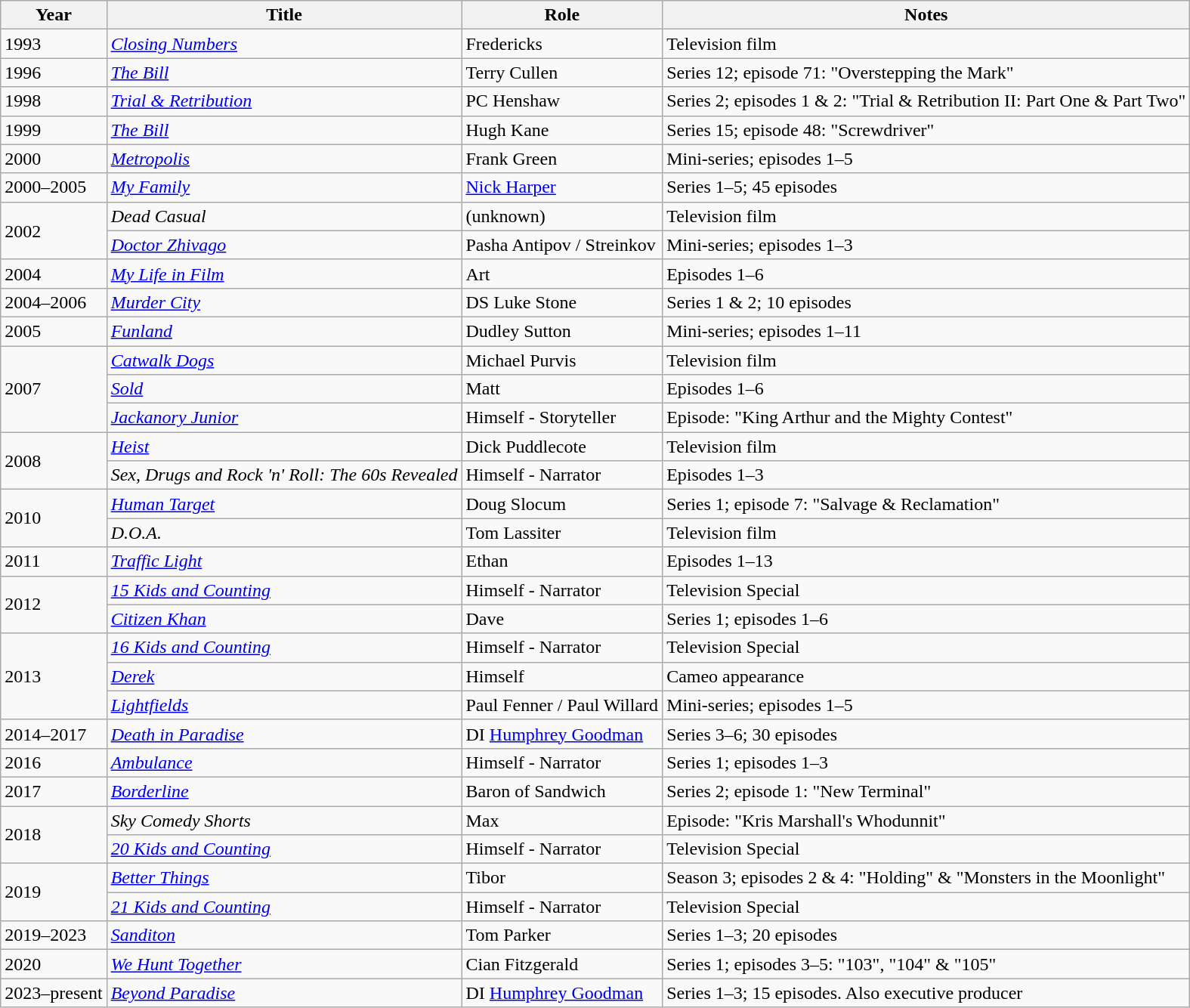<table class="wikitable sortable">
<tr>
<th>Year</th>
<th>Title</th>
<th>Role</th>
<th class="unsortable">Notes</th>
</tr>
<tr>
<td>1993</td>
<td><em><a href='#'>Closing Numbers</a></em></td>
<td>Fredericks</td>
<td>Television film</td>
</tr>
<tr>
<td>1996</td>
<td><em><a href='#'>The Bill</a></em></td>
<td>Terry Cullen</td>
<td>Series 12; episode 71: "Overstepping the Mark"</td>
</tr>
<tr>
<td>1998</td>
<td><em><a href='#'>Trial & Retribution</a></em></td>
<td>PC Henshaw</td>
<td>Series 2; episodes 1 & 2: "Trial & Retribution II: Part One & Part Two"</td>
</tr>
<tr>
<td>1999</td>
<td><em><a href='#'>The Bill</a></em></td>
<td>Hugh Kane</td>
<td>Series 15; episode 48: "Screwdriver"</td>
</tr>
<tr>
<td>2000</td>
<td><em><a href='#'>Metropolis</a></em></td>
<td>Frank Green</td>
<td>Mini-series; episodes 1–5</td>
</tr>
<tr>
<td>2000–2005</td>
<td><em><a href='#'>My Family</a></em></td>
<td><a href='#'>Nick Harper</a></td>
<td>Series 1–5; 45 episodes</td>
</tr>
<tr>
<td rowspan="2">2002</td>
<td><em>Dead Casual</em></td>
<td>(unknown)</td>
<td>Television film</td>
</tr>
<tr>
<td><em><a href='#'>Doctor Zhivago</a></em></td>
<td>Pasha Antipov / Streinkov</td>
<td>Mini-series; episodes 1–3</td>
</tr>
<tr>
<td>2004</td>
<td><em><a href='#'>My Life in Film</a></em></td>
<td>Art</td>
<td>Episodes 1–6</td>
</tr>
<tr>
<td>2004–2006</td>
<td><em><a href='#'>Murder City</a></em></td>
<td>DS Luke Stone</td>
<td>Series 1 & 2; 10 episodes</td>
</tr>
<tr>
<td>2005</td>
<td><em><a href='#'>Funland</a></em></td>
<td>Dudley Sutton</td>
<td>Mini-series; episodes 1–11</td>
</tr>
<tr>
<td rowspan="3">2007</td>
<td><em><a href='#'>Catwalk Dogs</a></em></td>
<td>Michael Purvis</td>
<td>Television film</td>
</tr>
<tr>
<td><em><a href='#'>Sold</a></em></td>
<td>Matt</td>
<td>Episodes 1–6</td>
</tr>
<tr>
<td><em><a href='#'>Jackanory Junior</a></em></td>
<td>Himself - Storyteller</td>
<td>Episode: "King Arthur and the Mighty Contest"</td>
</tr>
<tr>
<td rowspan="2">2008</td>
<td><em><a href='#'>Heist</a></em></td>
<td>Dick Puddlecote</td>
<td>Television film</td>
</tr>
<tr>
<td><em>Sex, Drugs and Rock 'n' Roll: The 60s Revealed</em></td>
<td>Himself - Narrator</td>
<td>Episodes 1–3</td>
</tr>
<tr>
<td rowspan="2">2010</td>
<td><em><a href='#'>Human Target</a></em></td>
<td>Doug Slocum</td>
<td>Series 1; episode 7: "Salvage & Reclamation"</td>
</tr>
<tr>
<td><em>D.O.A.</em></td>
<td>Tom Lassiter</td>
<td>Television film</td>
</tr>
<tr>
<td>2011</td>
<td><em><a href='#'>Traffic Light</a></em></td>
<td>Ethan</td>
<td>Episodes 1–13</td>
</tr>
<tr>
<td rowspan="2">2012</td>
<td><em><a href='#'>15 Kids and Counting</a></em></td>
<td>Himself - Narrator</td>
<td>Television Special</td>
</tr>
<tr>
<td><em><a href='#'>Citizen Khan</a></em></td>
<td>Dave</td>
<td>Series 1; episodes 1–6</td>
</tr>
<tr>
<td rowspan="3">2013</td>
<td><em><a href='#'>16 Kids and Counting</a></em></td>
<td>Himself - Narrator</td>
<td>Television Special</td>
</tr>
<tr>
<td><em><a href='#'>Derek</a></em></td>
<td>Himself</td>
<td>Cameo appearance</td>
</tr>
<tr>
<td><em><a href='#'>Lightfields</a></em></td>
<td>Paul Fenner / Paul Willard</td>
<td>Mini-series; episodes 1–5</td>
</tr>
<tr>
<td>2014–2017</td>
<td><em><a href='#'>Death in Paradise</a></em></td>
<td>DI <a href='#'>Humphrey Goodman</a></td>
<td>Series 3–6; 30 episodes</td>
</tr>
<tr>
<td>2016</td>
<td><em><a href='#'>Ambulance</a></em></td>
<td>Himself - Narrator</td>
<td>Series 1; episodes 1–3</td>
</tr>
<tr>
<td>2017</td>
<td><em><a href='#'>Borderline</a></em></td>
<td>Baron of Sandwich</td>
<td>Series 2; episode 1: "New Terminal"</td>
</tr>
<tr>
<td rowspan="2">2018</td>
<td><em>Sky Comedy Shorts</em></td>
<td>Max</td>
<td>Episode: "Kris Marshall's Whodunnit"</td>
</tr>
<tr>
<td><em><a href='#'>20 Kids and Counting</a></em></td>
<td>Himself - Narrator</td>
<td>Television Special</td>
</tr>
<tr>
<td rowspan="2">2019</td>
<td><em><a href='#'>Better Things</a></em></td>
<td>Tibor</td>
<td>Season 3; episodes 2 & 4: "Holding" & "Monsters in the Moonlight"</td>
</tr>
<tr>
<td><em><a href='#'>21 Kids and Counting</a></em></td>
<td>Himself - Narrator</td>
<td>Television Special</td>
</tr>
<tr>
<td>2019–2023</td>
<td><em><a href='#'>Sanditon</a></em></td>
<td>Tom Parker</td>
<td>Series 1–3; 20 episodes</td>
</tr>
<tr>
<td>2020</td>
<td><em><a href='#'>We Hunt Together</a></em></td>
<td>Cian Fitzgerald</td>
<td>Series 1; episodes 3–5: "103", "104" & "105"</td>
</tr>
<tr>
<td>2023–present</td>
<td><em><a href='#'>Beyond Paradise</a></em></td>
<td>DI <a href='#'>Humphrey Goodman</a></td>
<td>Series 1–3; 15 episodes. Also executive producer</td>
</tr>
</table>
